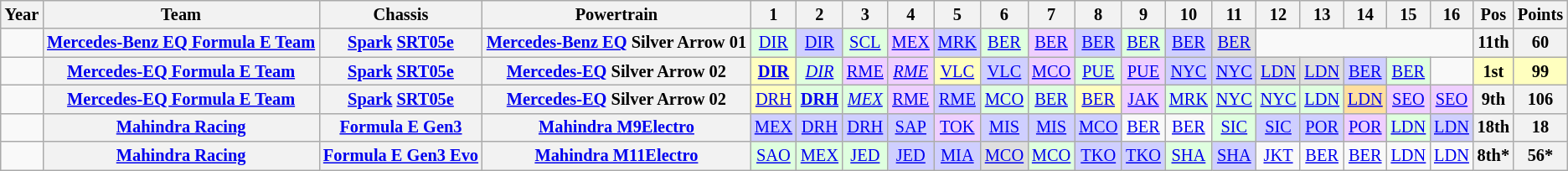<table class="wikitable" style="text-align:center; font-size:85%">
<tr>
<th>Year</th>
<th>Team</th>
<th>Chassis</th>
<th>Powertrain</th>
<th>1</th>
<th>2</th>
<th>3</th>
<th>4</th>
<th>5</th>
<th>6</th>
<th>7</th>
<th>8</th>
<th>9</th>
<th>10</th>
<th>11</th>
<th>12</th>
<th>13</th>
<th>14</th>
<th>15</th>
<th>16</th>
<th>Pos</th>
<th>Points</th>
</tr>
<tr>
<td nowrap></td>
<th nowrap><a href='#'>Mercedes-Benz EQ Formula E Team</a></th>
<th nowrap><a href='#'>Spark</a> <a href='#'>SRT05e</a></th>
<th nowrap><a href='#'>Mercedes-Benz EQ</a> Silver Arrow 01</th>
<td style="background:#DFFFDF"><a href='#'>DIR</a><br></td>
<td style="background:#CFCFFF"><a href='#'>DIR</a><br></td>
<td style="background:#DFFFDF"><a href='#'>SCL</a><br></td>
<td style="background:#EFCFFF"><a href='#'>MEX</a><br></td>
<td style="background:#CFCFFF"><a href='#'>MRK</a><br></td>
<td style="background:#DFFFDF"><a href='#'>BER</a><br></td>
<td style="background:#EFCFFF"><a href='#'>BER</a><br></td>
<td style="background:#CFCFFF"><a href='#'>BER</a><br></td>
<td style="background:#DFFFDF"><a href='#'>BER</a><br></td>
<td style="background:#CFCFFF"><a href='#'>BER</a><br></td>
<td style="background:#DFDFDF"><a href='#'>BER</a><br></td>
<td colspan=5></td>
<th>11th</th>
<th>60</th>
</tr>
<tr>
<td nowrap></td>
<th nowrap><a href='#'>Mercedes-EQ Formula E Team</a></th>
<th nowrap><a href='#'>Spark</a> <a href='#'>SRT05e</a></th>
<th nowrap><a href='#'>Mercedes-EQ</a> Silver Arrow 02</th>
<td style="background:#FFFFBF"><strong><a href='#'>DIR</a></strong><br></td>
<td style="background:#DFFFDF"><em><a href='#'>DIR</a></em><br></td>
<td style="background:#EFCFFF"><a href='#'>RME</a><br></td>
<td style="background:#EFCFFF"><em><a href='#'>RME</a></em><br></td>
<td style="background:#FFFFBF"><a href='#'>VLC</a><br></td>
<td style="background:#CFCFFF"><a href='#'>VLC</a><br></td>
<td style="background:#EFCFFF"><a href='#'>MCO</a><br></td>
<td style="background:#DFFFDF"><a href='#'>PUE</a><br></td>
<td style="background:#EFCFFF"><a href='#'>PUE</a><br></td>
<td style="background:#CFCFFF"><a href='#'>NYC</a><br></td>
<td style="background:#CFCFFF"><a href='#'>NYC</a><br></td>
<td style="background:#DFDFDF"><a href='#'>LDN</a><br></td>
<td style="background:#DFDFDF"><a href='#'>LDN</a><br></td>
<td style="background:#CFCFFF"><a href='#'>BER</a><br></td>
<td style="background:#DFFFDF"><a href='#'>BER</a><br></td>
<td></td>
<th style="background:#FFFFBF">1st</th>
<th style="background:#FFFFBF">99</th>
</tr>
<tr>
<td nowrap></td>
<th nowrap><a href='#'>Mercedes-EQ Formula E Team</a></th>
<th nowrap><a href='#'>Spark</a> <a href='#'>SRT05e</a></th>
<th nowrap><a href='#'>Mercedes-EQ</a> Silver Arrow 02</th>
<td style="background:#FFFFBF"><a href='#'>DRH</a><br></td>
<td style="background:#DFFFDF"><strong><a href='#'>DRH</a></strong><br></td>
<td style="background:#DFFFDF"><em><a href='#'>MEX</a></em><br></td>
<td style="background:#EFCFFF"><a href='#'>RME</a><br></td>
<td style="background:#CFCFFF"><a href='#'>RME</a><br></td>
<td style="background:#DFFFDF"><a href='#'>MCO</a><br></td>
<td style="background:#DFFFDF"><a href='#'>BER</a><br></td>
<td style="background:#FFFFBF"><a href='#'>BER</a><br></td>
<td style="background:#EFCFFF"><a href='#'>JAK</a><br></td>
<td style="background:#DFFFDF"><a href='#'>MRK</a><br></td>
<td style="background:#DFFFDF"><a href='#'>NYC</a><br></td>
<td style="background:#DFFFDF"><a href='#'>NYC</a><br></td>
<td style="background:#DFFFDF"><a href='#'>LDN</a><br></td>
<td style="background:#FFDF9F"><a href='#'>LDN</a><br></td>
<td style="background:#EFCFFF"><a href='#'>SEO</a><br></td>
<td style="background:#EFCFFF"><a href='#'>SEO</a><br></td>
<th>9th</th>
<th>106</th>
</tr>
<tr>
<td nowrap></td>
<th nowrap><a href='#'>Mahindra Racing</a></th>
<th nowrap><a href='#'>Formula E Gen3</a></th>
<th nowrap><a href='#'>Mahindra M9Electro</a></th>
<td style="background:#cfcfff;"><a href='#'>MEX</a><br></td>
<td style="background:#cfcfff;"><a href='#'>DRH</a><br></td>
<td style="background:#cfcfff;"><a href='#'>DRH</a><br></td>
<td style="background:#cfcfff;"><a href='#'>SAP</a><br></td>
<td style="background:#efcfff;"><a href='#'>TOK</a><br></td>
<td style="background:#cfcfff;"><a href='#'>MIS</a><br></td>
<td style="background:#cfcfff;"><a href='#'>MIS</a><br></td>
<td style="background:#cfcfff;"><a href='#'>MCO</a><br></td>
<td><a href='#'>BER</a></td>
<td><a href='#'>BER</a></td>
<td style="background:#dfffdf;"><a href='#'>SIC</a><br></td>
<td style="background:#cfcfff;"><a href='#'>SIC</a><br></td>
<td style="background:#cfcfff;"><a href='#'>POR</a><br></td>
<td style="background:#efcfff;"><a href='#'>POR</a><br></td>
<td style="background:#dfffdf;"><a href='#'>LDN</a><br></td>
<td style="background:#cfcfff;"><a href='#'>LDN</a><br></td>
<th>18th</th>
<th>18</th>
</tr>
<tr>
<td nowrap></td>
<th nowrap><a href='#'>Mahindra Racing</a></th>
<th nowrap><a href='#'>Formula E Gen3 Evo</a></th>
<th nowrap><a href='#'>Mahindra M11Electro</a></th>
<td style="background:#DFFFDF;"><a href='#'>SAO</a><br></td>
<td style="background:#dfffdf;"><a href='#'>MEX</a> <br></td>
<td style="background:#dfffdf;"><a href='#'>JED</a><br></td>
<td style="background:#cfcfff;"><a href='#'>JED</a><br></td>
<td style="background:#cfcfff;"><a href='#'>MIA</a><br></td>
<td style="background:#DFDFDF;"><a href='#'>MCO</a><br></td>
<td style="background:#DFFFDF;"><a href='#'>MCO</a><br></td>
<td style="background:#cfcfff;"><a href='#'>TKO</a><br> </td>
<td style="background:#cfcfff;"><a href='#'>TKO</a><br> </td>
<td style="background:#DFFFDF;"><a href='#'>SHA</a><br></td>
<td style="background:#CFCFFF;"><a href='#'>SHA</a><br></td>
<td><a href='#'>JKT</a></td>
<td><a href='#'>BER</a></td>
<td><a href='#'>BER</a></td>
<td><a href='#'>LDN</a></td>
<td><a href='#'>LDN</a></td>
<th>8th*</th>
<th>56*</th>
</tr>
</table>
